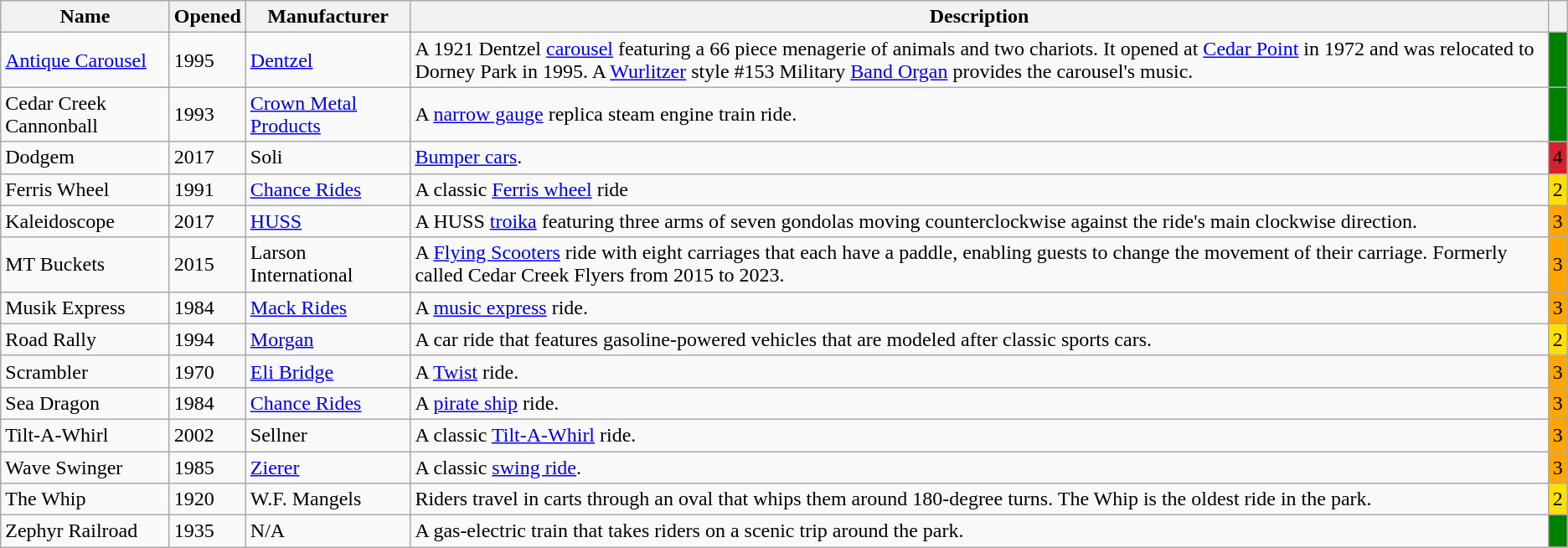<table class="wikitable sortable">
<tr>
<th>Name</th>
<th>Opened</th>
<th>Manufacturer</th>
<th>Description</th>
<th></th>
</tr>
<tr>
<td><a href='#'>Antique Carousel</a></td>
<td>1995</td>
<td><a href='#'>Dentzel</a></td>
<td>A 1921 Dentzel <a href='#'>carousel</a> featuring a 66 piece menagerie of animals and two chariots. It opened at <a href='#'>Cedar Point</a> in 1972 and was relocated to Dorney Park in 1995. A <a href='#'>Wurlitzer</a> style #153 Military <a href='#'>Band Organ</a> provides the carousel's music.</td>
<td bgcolor="green" align=center></td>
</tr>
<tr>
<td>Cedar Creek Cannonball</td>
<td>1993</td>
<td><a href='#'>Crown Metal Products</a></td>
<td>A  <a href='#'>narrow gauge</a> replica steam engine train ride.</td>
<td bgcolor="green" align="center"></td>
</tr>
<tr>
<td>Dodgem</td>
<td>2017</td>
<td>Soli</td>
<td><a href='#'>Bumper cars</a>.</td>
<td bgcolor="#D3212D" align="center">4</td>
</tr>
<tr>
<td>Ferris Wheel</td>
<td>1991</td>
<td><a href='#'>Chance Rides</a></td>
<td>A classic <a href='#'>Ferris wheel</a> ride</td>
<td bgcolor="#FFDF00" align=center>2</td>
</tr>
<tr>
<td>Kaleidoscope</td>
<td>2017</td>
<td><a href='#'>HUSS</a></td>
<td>A HUSS <a href='#'>troika</a> featuring three arms of seven gondolas moving counterclockwise against the ride's main clockwise direction.</td>
<td bgcolor="orange" align="center">3</td>
</tr>
<tr>
<td>MT Buckets</td>
<td>2015</td>
<td>Larson International</td>
<td>A <a href='#'>Flying Scooters</a> ride with eight carriages that each have a paddle, enabling guests to change the movement of their carriage. Formerly called Cedar Creek Flyers from 2015 to 2023.</td>
<td bgcolor="orange" align="center">3</td>
</tr>
<tr>
<td>Musik Express</td>
<td>1984</td>
<td><a href='#'>Mack Rides</a></td>
<td>A <a href='#'>music express</a> ride.</td>
<td bgcolor="orange" align="center">3</td>
</tr>
<tr>
<td>Road Rally</td>
<td>1994</td>
<td><a href='#'>Morgan</a></td>
<td>A car ride that features gasoline-powered vehicles that are modeled after classic sports cars.</td>
<td bgcolor="#FFDF00" align=center>2</td>
</tr>
<tr>
<td>Scrambler</td>
<td>1970</td>
<td><a href='#'>Eli Bridge</a></td>
<td>A <a href='#'>Twist</a> ride.</td>
<td bgcolor="orange" align="center">3</td>
</tr>
<tr>
<td>Sea Dragon</td>
<td>1984</td>
<td><a href='#'>Chance Rides</a></td>
<td>A <a href='#'>pirate ship</a> ride.</td>
<td bgcolor="orange" align="center">3</td>
</tr>
<tr>
<td>Tilt-A-Whirl</td>
<td>2002</td>
<td>Sellner</td>
<td>A classic <a href='#'>Tilt-A-Whirl</a> ride.</td>
<td bgcolor="orange" align="center">3</td>
</tr>
<tr>
<td>Wave Swinger</td>
<td>1985</td>
<td><a href='#'>Zierer</a></td>
<td>A classic <a href='#'>swing ride</a>.</td>
<td bgcolor="orange" align="center">3</td>
</tr>
<tr>
<td>The Whip</td>
<td>1920</td>
<td>W.F. Mangels</td>
<td>Riders travel in carts through an oval that whips them around 180-degree turns. The Whip is the oldest ride in the park.</td>
<td bgcolor="#FFDF00" align="center">2</td>
</tr>
<tr>
<td>Zephyr Railroad</td>
<td>1935</td>
<td>N/A</td>
<td>A gas-electric train that takes riders on a scenic trip around the park.</td>
<td bgcolor="green" align="center"></td>
</tr>
</table>
